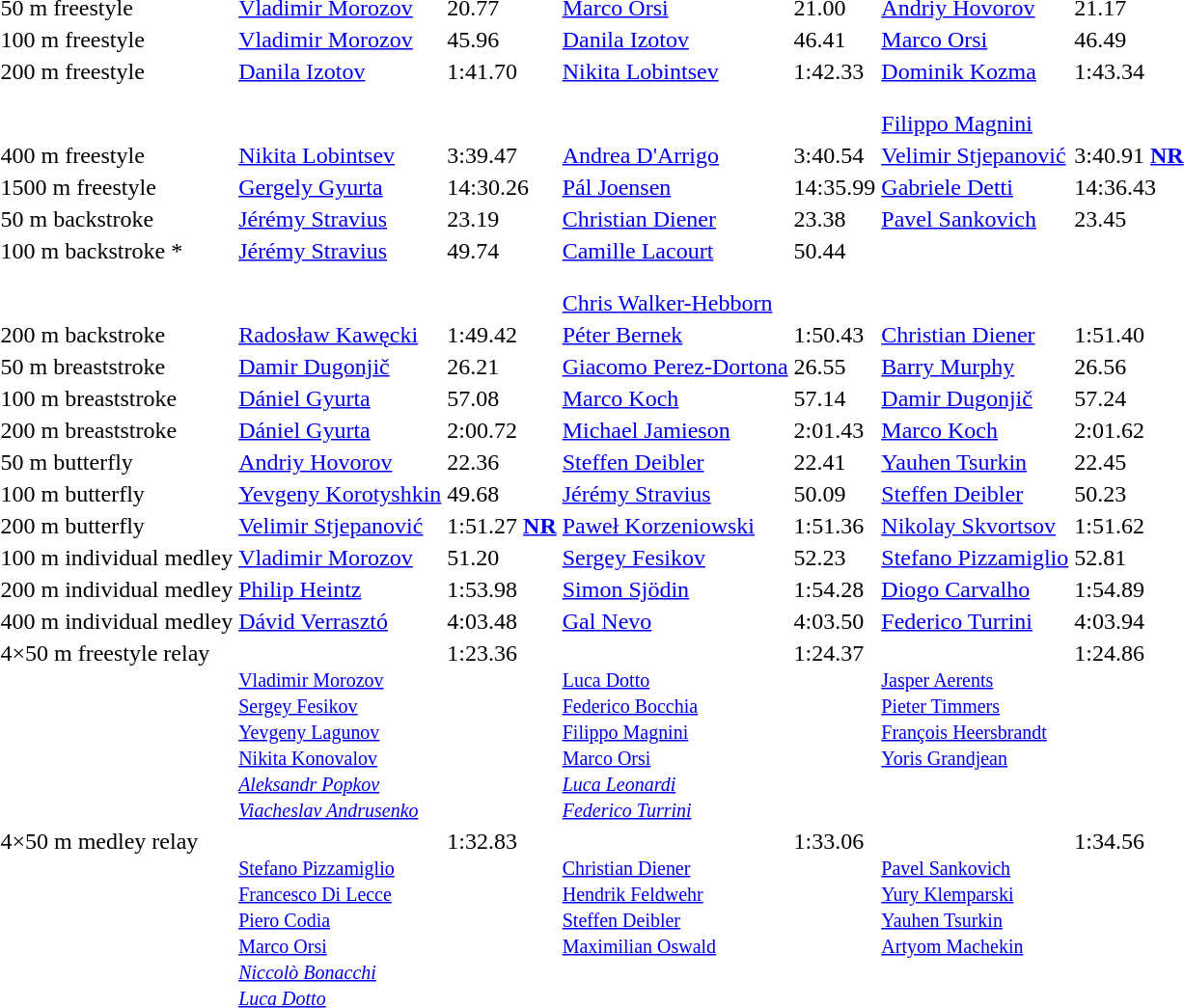<table>
<tr valign="top">
<td>50 m freestyle</td>
<td><a href='#'>Vladimir Morozov</a><br><small></small></td>
<td>20.77</td>
<td><a href='#'>Marco Orsi</a><br><small></small></td>
<td>21.00</td>
<td><a href='#'>Andriy Hovorov</a><br><small></small></td>
<td>21.17</td>
</tr>
<tr valign="top">
<td>100 m freestyle</td>
<td><a href='#'>Vladimir Morozov</a><br><small></small></td>
<td>45.96</td>
<td><a href='#'>Danila Izotov</a><br><small></small></td>
<td>46.41</td>
<td><a href='#'>Marco Orsi</a><br><small></small></td>
<td>46.49</td>
</tr>
<tr valign="top">
<td>200 m freestyle</td>
<td><a href='#'>Danila Izotov</a><br><small></small></td>
<td>1:41.70</td>
<td><a href='#'>Nikita Lobintsev</a><br><small></small></td>
<td>1:42.33</td>
<td><a href='#'>Dominik Kozma</a><br><small></small><br><a href='#'>Filippo Magnini</a><br><small></small></td>
<td>1:43.34</td>
</tr>
<tr valign="top">
<td>400 m freestyle</td>
<td><a href='#'>Nikita Lobintsev</a><br><small></small></td>
<td>3:39.47</td>
<td><a href='#'>Andrea D'Arrigo</a><br><small></small></td>
<td>3:40.54</td>
<td><a href='#'>Velimir Stjepanović</a><br><small></small></td>
<td>3:40.91 <strong><a href='#'>NR</a></strong></td>
</tr>
<tr valign="top">
<td>1500 m freestyle</td>
<td><a href='#'>Gergely Gyurta</a> <br><small></small></td>
<td>14:30.26</td>
<td><a href='#'>Pál Joensen</a> <br><small></small></td>
<td>14:35.99</td>
<td><a href='#'>Gabriele Detti</a><br><small></small></td>
<td>14:36.43</td>
</tr>
<tr valign="top">
<td>50 m backstroke</td>
<td><a href='#'>Jérémy Stravius</a><br><small></small></td>
<td>23.19</td>
<td><a href='#'>Christian Diener</a><br><small></small></td>
<td>23.38</td>
<td><a href='#'>Pavel Sankovich</a><br><small></small></td>
<td>23.45</td>
</tr>
<tr valign="top">
<td>100 m backstroke *</td>
<td><a href='#'>Jérémy Stravius</a><br><small></small></td>
<td>49.74</td>
<td><a href='#'>Camille Lacourt</a><br><small><br></small><a href='#'>Chris Walker-Hebborn</a><br><small></small></td>
<td>50.44</td>
<td></td>
<td></td>
</tr>
<tr valign="top">
<td>200 m backstroke</td>
<td><a href='#'>Radosław Kawęcki</a><br><small></small></td>
<td>1:49.42</td>
<td><a href='#'>Péter Bernek</a><br><small></small></td>
<td>1:50.43</td>
<td><a href='#'>Christian Diener</a><br><small></small></td>
<td>1:51.40</td>
</tr>
<tr valign="top">
<td>50 m breaststroke</td>
<td><a href='#'>Damir Dugonjič</a><br><small></small></td>
<td>26.21</td>
<td><a href='#'>Giacomo Perez-Dortona</a><br><small></small></td>
<td>26.55</td>
<td><a href='#'>Barry Murphy</a><br><small></small></td>
<td>26.56</td>
</tr>
<tr valign="top">
<td>100 m breaststroke</td>
<td><a href='#'>Dániel Gyurta</a><br><small></small></td>
<td>57.08</td>
<td><a href='#'>Marco Koch</a><br><small></small></td>
<td>57.14</td>
<td><a href='#'>Damir Dugonjič</a><br><small></small></td>
<td>57.24</td>
</tr>
<tr valign="top">
<td>200 m breaststroke</td>
<td><a href='#'>Dániel Gyurta</a><br><small></small></td>
<td>2:00.72</td>
<td><a href='#'>Michael Jamieson</a><br><small></small></td>
<td>2:01.43</td>
<td><a href='#'>Marco Koch</a><br><small></small></td>
<td>2:01.62</td>
</tr>
<tr valign="top">
<td>50 m butterfly</td>
<td><a href='#'>Andriy Hovorov</a><br><small></small></td>
<td>22.36</td>
<td><a href='#'>Steffen Deibler</a><br><small></small></td>
<td>22.41</td>
<td><a href='#'>Yauhen Tsurkin</a><br><small></small></td>
<td>22.45</td>
</tr>
<tr valign="top">
<td>100 m butterfly</td>
<td><a href='#'>Yevgeny Korotyshkin</a><br><small></small></td>
<td>49.68</td>
<td><a href='#'>Jérémy Stravius</a><br><small></small></td>
<td>50.09</td>
<td><a href='#'>Steffen Deibler</a><br><small></small></td>
<td>50.23</td>
</tr>
<tr valign="top">
<td>200 m butterfly</td>
<td><a href='#'>Velimir Stjepanović</a> <br><small></small></td>
<td>1:51.27  <strong><a href='#'>NR</a></strong></td>
<td><a href='#'>Paweł Korzeniowski</a> <br><small></small></td>
<td>1:51.36</td>
<td><a href='#'>Nikolay Skvortsov</a> <br><small></small></td>
<td>1:51.62</td>
</tr>
<tr valign="top">
<td>100 m individual medley</td>
<td><a href='#'>Vladimir Morozov</a><br><small></small></td>
<td>51.20</td>
<td><a href='#'>Sergey Fesikov</a><br><small></small></td>
<td>52.23</td>
<td><a href='#'>Stefano Pizzamiglio</a><br><small></small></td>
<td>52.81</td>
</tr>
<tr valign="top">
<td>200 m individual medley</td>
<td><a href='#'>Philip Heintz</a><br><small></small></td>
<td>1:53.98</td>
<td><a href='#'>Simon Sjödin</a><br><small></small></td>
<td>1:54.28</td>
<td><a href='#'>Diogo Carvalho</a><br><small></small></td>
<td>1:54.89</td>
</tr>
<tr valign="top">
<td>400 m individual medley</td>
<td><a href='#'>Dávid Verrasztó</a><br><small></small></td>
<td>4:03.48</td>
<td><a href='#'>Gal Nevo</a><br><small></small></td>
<td>4:03.50</td>
<td><a href='#'>Federico Turrini</a><br><small></small></td>
<td>4:03.94</td>
</tr>
<tr valign="top">
<td>4×50 m freestyle relay</td>
<td><br><small><a href='#'>Vladimir Morozov</a><br><a href='#'>Sergey Fesikov</a><br><a href='#'>Yevgeny Lagunov</a><br><a href='#'>Nikita Konovalov</a><br><em><a href='#'>Aleksandr Popkov</a><br><a href='#'>Viacheslav Andrusenko</a></em></small></td>
<td>1:23.36</td>
<td><br><small><a href='#'>Luca Dotto</a><br><a href='#'>Federico Bocchia</a><br><a href='#'>Filippo Magnini</a><br><a href='#'>Marco Orsi</a><br><em><a href='#'>Luca Leonardi</a><br><a href='#'>Federico Turrini</a></em></small></td>
<td>1:24.37</td>
<td><br><small><a href='#'>Jasper Aerents</a><br><a href='#'>Pieter Timmers</a><br><a href='#'>François Heersbrandt</a><br><a href='#'>Yoris Grandjean</a></small></td>
<td>1:24.86</td>
</tr>
<tr valign="top">
<td>4×50 m medley relay</td>
<td><br><small><a href='#'>Stefano Pizzamiglio</a><br><a href='#'>Francesco Di Lecce</a><br><a href='#'>Piero Codia</a><br><a href='#'>Marco Orsi</a><br><em><a href='#'>Niccolò Bonacchi</a><br><a href='#'>Luca Dotto</a></em></small></td>
<td>1:32.83</td>
<td><br><small><a href='#'>Christian Diener</a><br><a href='#'>Hendrik Feldwehr</a><br><a href='#'>Steffen Deibler</a><br><a href='#'>Maximilian Oswald</a></small></td>
<td>1:33.06</td>
<td><br><small><a href='#'>Pavel Sankovich</a><br><a href='#'>Yury Klemparski</a><br><a href='#'>Yauhen Tsurkin</a><br><a href='#'>Artyom Machekin</a></small></td>
<td>1:34.56</td>
</tr>
</table>
